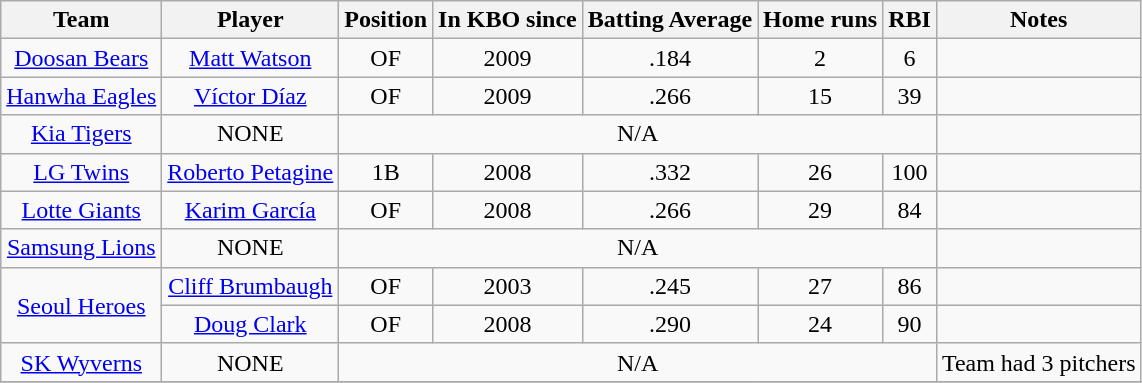<table class="wikitable sortable" style="text-align:center;">
<tr>
<th>Team</th>
<th>Player</th>
<th>Position</th>
<th>In KBO since</th>
<th>Batting Average</th>
<th>Home runs</th>
<th>RBI</th>
<th>Notes</th>
</tr>
<tr>
<td><a href='#'>Doosan Bears</a></td>
<td><a href='#'>Matt Watson</a></td>
<td>OF</td>
<td>2009</td>
<td>.184</td>
<td>2</td>
<td>6</td>
<td></td>
</tr>
<tr>
<td><a href='#'>Hanwha Eagles</a></td>
<td><a href='#'>Víctor Díaz</a></td>
<td>OF</td>
<td>2009</td>
<td>.266</td>
<td>15</td>
<td>39</td>
<td></td>
</tr>
<tr>
<td><a href='#'>Kia Tigers</a></td>
<td>NONE</td>
<td colspan="5">N/A</td>
<td></td>
</tr>
<tr>
<td><a href='#'>LG Twins</a></td>
<td><a href='#'>Roberto Petagine</a></td>
<td>1B</td>
<td>2008</td>
<td>.332</td>
<td>26</td>
<td>100</td>
<td></td>
</tr>
<tr>
<td><a href='#'>Lotte Giants</a></td>
<td><a href='#'>Karim García</a></td>
<td>OF</td>
<td>2008</td>
<td>.266</td>
<td>29</td>
<td>84</td>
<td></td>
</tr>
<tr>
<td><a href='#'>Samsung Lions</a></td>
<td>NONE</td>
<td colspan="5">N/A</td>
<td></td>
</tr>
<tr>
<td rowspan=2><a href='#'>Seoul Heroes</a></td>
<td><a href='#'>Cliff Brumbaugh</a></td>
<td>OF</td>
<td>2003</td>
<td>.245</td>
<td>27</td>
<td>86</td>
<td></td>
</tr>
<tr>
<td><a href='#'>Doug Clark</a></td>
<td>OF</td>
<td>2008</td>
<td>.290</td>
<td>24</td>
<td>90</td>
<td></td>
</tr>
<tr>
<td><a href='#'>SK Wyverns</a></td>
<td>NONE</td>
<td colspan="5">N/A</td>
<td>Team had 3 pitchers</td>
</tr>
<tr>
</tr>
</table>
